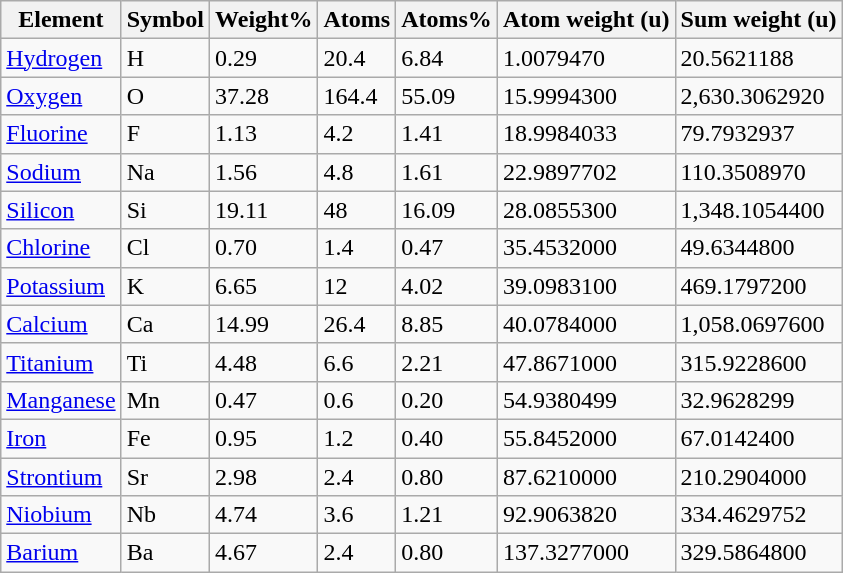<table class="wikitable">
<tr>
<th>Element</th>
<th>Symbol</th>
<th>Weight%</th>
<th>Atoms</th>
<th>Atoms%</th>
<th>Atom weight (u)</th>
<th>Sum weight (u)</th>
</tr>
<tr>
<td><a href='#'>Hydrogen</a></td>
<td>H</td>
<td>0.29</td>
<td>20.4</td>
<td>6.84</td>
<td>1.0079470</td>
<td>20.5621188</td>
</tr>
<tr>
<td><a href='#'>Oxygen</a></td>
<td>O</td>
<td>37.28</td>
<td>164.4</td>
<td>55.09</td>
<td>15.9994300</td>
<td>2,630.3062920</td>
</tr>
<tr>
<td><a href='#'>Fluorine</a></td>
<td>F</td>
<td>1.13</td>
<td>4.2</td>
<td>1.41</td>
<td>18.9984033</td>
<td>79.7932937</td>
</tr>
<tr>
<td><a href='#'>Sodium</a></td>
<td>Na</td>
<td>1.56</td>
<td>4.8</td>
<td>1.61</td>
<td>22.9897702</td>
<td>110.3508970</td>
</tr>
<tr>
<td><a href='#'>Silicon</a></td>
<td>Si</td>
<td>19.11</td>
<td>48</td>
<td>16.09</td>
<td>28.0855300</td>
<td>1,348.1054400</td>
</tr>
<tr>
<td><a href='#'>Chlorine</a></td>
<td>Cl</td>
<td>0.70</td>
<td>1.4</td>
<td>0.47</td>
<td>35.4532000</td>
<td>49.6344800</td>
</tr>
<tr>
<td><a href='#'>Potassium</a></td>
<td>K</td>
<td>6.65</td>
<td>12</td>
<td>4.02</td>
<td>39.0983100</td>
<td>469.1797200</td>
</tr>
<tr>
<td><a href='#'>Calcium</a></td>
<td>Ca</td>
<td>14.99</td>
<td>26.4</td>
<td>8.85</td>
<td>40.0784000</td>
<td>1,058.0697600</td>
</tr>
<tr>
<td><a href='#'>Titanium</a></td>
<td>Ti</td>
<td>4.48</td>
<td>6.6</td>
<td>2.21</td>
<td>47.8671000</td>
<td>315.9228600</td>
</tr>
<tr>
<td><a href='#'>Manganese</a></td>
<td>Mn</td>
<td>0.47</td>
<td>0.6</td>
<td>0.20</td>
<td>54.9380499</td>
<td>32.9628299</td>
</tr>
<tr>
<td><a href='#'>Iron</a></td>
<td>Fe</td>
<td>0.95</td>
<td>1.2</td>
<td>0.40</td>
<td>55.8452000</td>
<td>67.0142400</td>
</tr>
<tr>
<td><a href='#'>Strontium</a></td>
<td>Sr</td>
<td>2.98</td>
<td>2.4</td>
<td>0.80</td>
<td>87.6210000</td>
<td>210.2904000</td>
</tr>
<tr>
<td><a href='#'>Niobium</a></td>
<td>Nb</td>
<td>4.74</td>
<td>3.6</td>
<td>1.21</td>
<td>92.9063820</td>
<td>334.4629752</td>
</tr>
<tr>
<td><a href='#'>Barium</a></td>
<td>Ba</td>
<td>4.67</td>
<td>2.4</td>
<td>0.80</td>
<td>137.3277000</td>
<td>329.5864800</td>
</tr>
</table>
